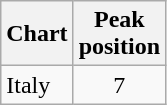<table class="wikitable sortable">
<tr>
<th align="left">Chart</th>
<th align="left">Peak<br>position</th>
</tr>
<tr>
<td align="left">Italy</td>
<td align="center">7</td>
</tr>
</table>
